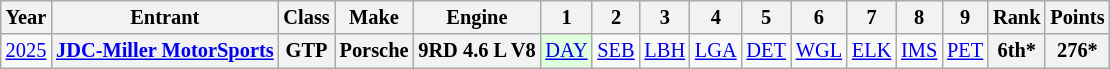<table class="wikitable" style="text-align:center; font-size:85%">
<tr>
<th>Year</th>
<th>Entrant</th>
<th>Class</th>
<th>Make</th>
<th>Engine</th>
<th>1</th>
<th>2</th>
<th>3</th>
<th>4</th>
<th>5</th>
<th>6</th>
<th>7</th>
<th>8</th>
<th>9</th>
<th>Rank</th>
<th>Points</th>
</tr>
<tr>
<td><a href='#'>2025</a></td>
<th><a href='#'>JDC-Miller MotorSports</a></th>
<th>GTP</th>
<th>Porsche</th>
<th>9RD 4.6 L V8</th>
<td style="background:#DFFFDF;"><a href='#'>DAY</a><br></td>
<td style="background:#;"><a href='#'>SEB</a></td>
<td><a href='#'>LBH</a></td>
<td><a href='#'>LGA</a></td>
<td><a href='#'>DET</a></td>
<td style="background:#;"><a href='#'>WGL</a></td>
<td><a href='#'>ELK</a></td>
<td style="background:#;"><a href='#'>IMS</a></td>
<td style="background:#;"><a href='#'>PET</a></td>
<th>6th*</th>
<th>276*</th>
</tr>
</table>
